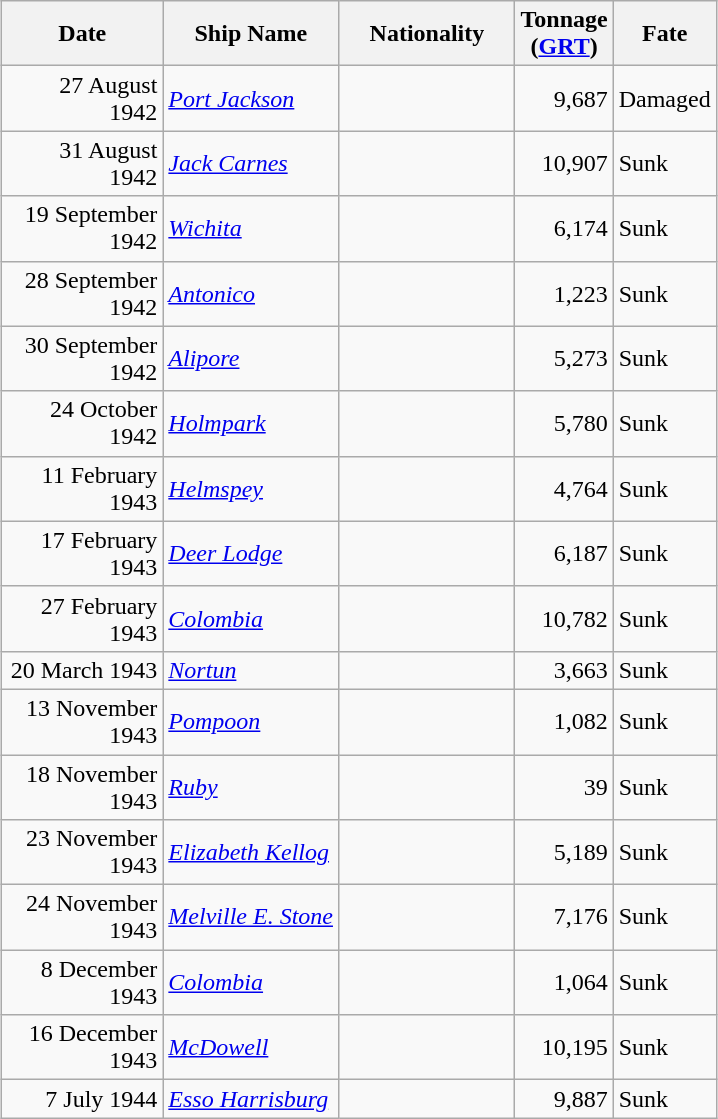<table class="wikitable sortable" style="margin: 1em auto 1em auto;">
<tr>
<th width="100px">Date</th>
<th width="110px">Ship Name</th>
<th width="110px">Nationality</th>
<th width="25px">Tonnage<br>(<a href='#'>GRT</a>)</th>
<th width="50px">Fate</th>
</tr>
<tr>
<td align="right">27 August 1942</td>
<td align="left"><a href='#'><em>Port Jackson</em></a></td>
<td align="left"></td>
<td align="right">9,687</td>
<td align="left">Damaged</td>
</tr>
<tr>
<td align="right">31 August 1942</td>
<td align="left"><a href='#'><em>Jack Carnes</em></a></td>
<td align="left"></td>
<td align="right">10,907</td>
<td align="left">Sunk</td>
</tr>
<tr>
<td align="right">19 September 1942</td>
<td align="left"><a href='#'><em>Wichita</em></a></td>
<td align="left"></td>
<td align="right">6,174</td>
<td align="left">Sunk</td>
</tr>
<tr>
<td align="right">28 September 1942</td>
<td align="left"><a href='#'><em>Antonico</em></a></td>
<td align="left"></td>
<td align="right">1,223</td>
<td align="left">Sunk</td>
</tr>
<tr>
<td align="right">30 September 1942</td>
<td align="left"><a href='#'><em>Alipore</em></a></td>
<td align="left"></td>
<td align="right">5,273</td>
<td align="left">Sunk</td>
</tr>
<tr>
<td align="right">24 October 1942</td>
<td align="left"><a href='#'><em>Holmpark</em></a></td>
<td align="left"></td>
<td align="right">5,780</td>
<td align="left">Sunk</td>
</tr>
<tr>
<td align="right">11 February 1943</td>
<td align="left"><a href='#'><em>Helmspey</em></a></td>
<td align="left"></td>
<td align="right">4,764</td>
<td align="left">Sunk</td>
</tr>
<tr>
<td align="right">17 February 1943</td>
<td align="left"><a href='#'><em>Deer Lodge</em></a></td>
<td align="left"></td>
<td align="right">6,187</td>
<td align="left">Sunk</td>
</tr>
<tr>
<td align="right">27 February 1943</td>
<td align="left"><em><a href='#'>Colombia</a></em></td>
<td align="left"></td>
<td align="right">10,782</td>
<td align="left">Sunk</td>
</tr>
<tr>
<td align="right">20 March 1943</td>
<td align="left"><a href='#'><em>Nortun</em></a></td>
<td align="left"></td>
<td align="right">3,663</td>
<td align="left">Sunk</td>
</tr>
<tr>
<td align="right">13 November 1943</td>
<td align="left"><a href='#'><em>Pompoon</em></a></td>
<td align="left"></td>
<td align="right">1,082</td>
<td align="left">Sunk</td>
</tr>
<tr>
<td align="right">18 November 1943</td>
<td align="left"><a href='#'><em>Ruby</em></a></td>
<td align="left"></td>
<td align="right">39</td>
<td align="left">Sunk</td>
</tr>
<tr>
<td align="right">23 November 1943</td>
<td align="left"><a href='#'><em>Elizabeth Kellog</em></a></td>
<td align="left"></td>
<td align="right">5,189</td>
<td align="left">Sunk</td>
</tr>
<tr>
<td align="right">24 November 1943</td>
<td align="left"><a href='#'><em>Melville E. Stone</em></a></td>
<td align="left"></td>
<td align="right">7,176</td>
<td align="left">Sunk</td>
</tr>
<tr>
<td align="right">8 December 1943</td>
<td align="left"><a href='#'><em>Colombia</em></a></td>
<td align="left"></td>
<td align="right">1,064</td>
<td align="left">Sunk</td>
</tr>
<tr>
<td align="right">16 December 1943</td>
<td align="left"><a href='#'><em>McDowell</em></a></td>
<td align="left"></td>
<td align="right">10,195</td>
<td align="left">Sunk</td>
</tr>
<tr>
<td align="right">7 July 1944</td>
<td align="left"><a href='#'><em>Esso Harrisburg</em></a></td>
<td align="left"></td>
<td align="right">9,887</td>
<td align="left">Sunk</td>
</tr>
</table>
